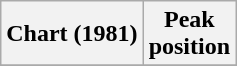<table class="wikitable sortable plainrowheaders" style="text-align:center">
<tr>
<th>Chart (1981)</th>
<th>Peak<br>position</th>
</tr>
<tr>
</tr>
</table>
